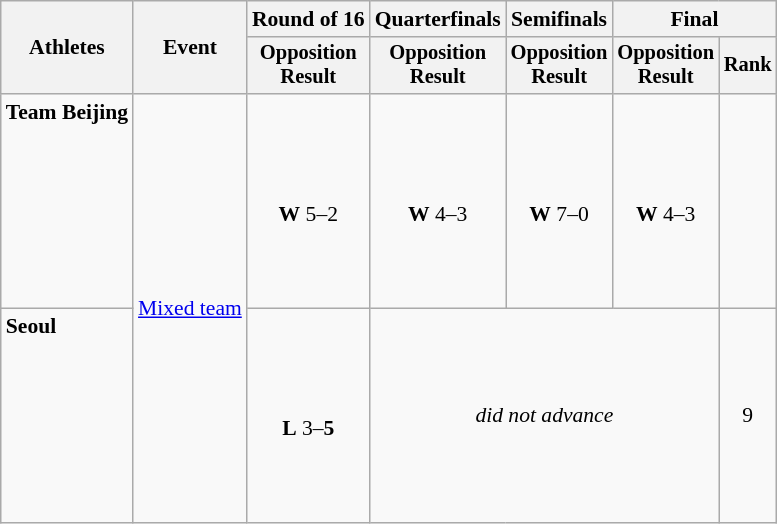<table class="wikitable" style="font-size:90%">
<tr>
<th rowspan=2>Athletes</th>
<th rowspan=2>Event</th>
<th>Round of 16</th>
<th>Quarterfinals</th>
<th>Semifinals</th>
<th colspan=2>Final</th>
</tr>
<tr style="font-size:95%">
<th>Opposition<br>Result</th>
<th>Opposition<br>Result</th>
<th>Opposition<br>Result</th>
<th>Opposition<br>Result</th>
<th>Rank</th>
</tr>
<tr align=center>
<td align=left><strong>Team Beijing</strong><br><strong></strong><br><br><br><br><br><br><br></td>
<td align=left Rowspan=2><a href='#'>Mixed team</a></td>
<td><br><strong>W</strong> 5–2</td>
<td><br><strong>W</strong> 4–3</td>
<td><br><strong>W</strong> 7–0</td>
<td><br><strong>W</strong> 4–3</td>
<td></td>
</tr>
<tr align=center>
<td align=left><strong>Seoul</strong><br><br> <br><br><br><br><br><br></td>
<td> <br> <strong>L</strong> 3–<strong>5</strong></td>
<td colspan="3"><em>did not advance</em></td>
<td>9</td>
</tr>
</table>
